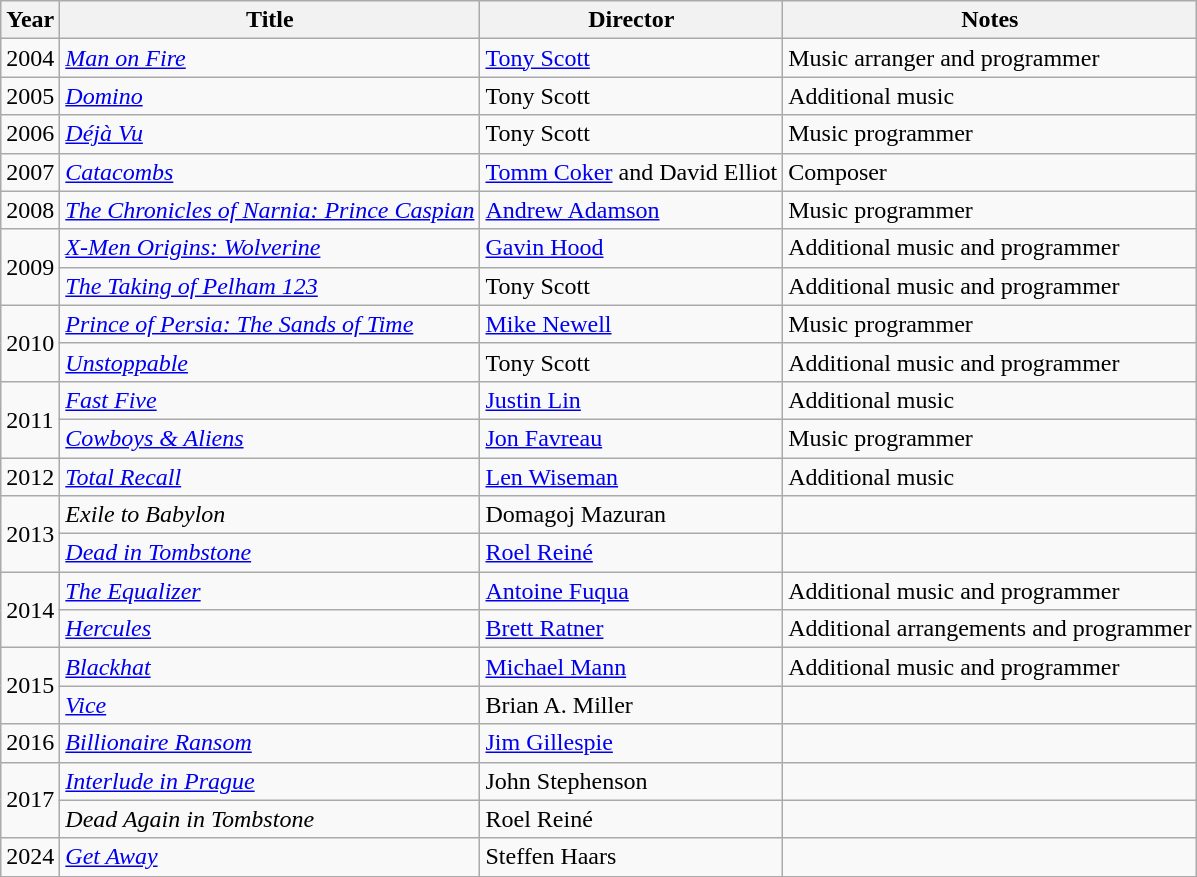<table class="wikitable">
<tr>
<th>Year</th>
<th>Title</th>
<th>Director</th>
<th>Notes</th>
</tr>
<tr>
<td>2004</td>
<td><em><a href='#'>Man on Fire</a></em></td>
<td><a href='#'>Tony Scott</a></td>
<td>Music arranger and programmer</td>
</tr>
<tr>
<td>2005</td>
<td><em><a href='#'>Domino</a></em></td>
<td>Tony Scott</td>
<td>Additional music</td>
</tr>
<tr>
<td>2006</td>
<td><em><a href='#'>Déjà Vu</a></em></td>
<td>Tony Scott</td>
<td>Music programmer</td>
</tr>
<tr>
<td>2007</td>
<td><em><a href='#'>Catacombs</a></em></td>
<td><a href='#'>Tomm Coker</a> and David Elliot</td>
<td>Composer</td>
</tr>
<tr>
<td>2008</td>
<td><em><a href='#'>The Chronicles of Narnia: Prince Caspian</a></em></td>
<td><a href='#'>Andrew Adamson</a></td>
<td>Music programmer</td>
</tr>
<tr>
<td rowspan="2">2009</td>
<td><em><a href='#'>X-Men Origins: Wolverine</a></em></td>
<td><a href='#'>Gavin Hood</a></td>
<td>Additional music and programmer</td>
</tr>
<tr>
<td><em><a href='#'>The Taking of Pelham 123</a></em></td>
<td>Tony Scott</td>
<td>Additional music and programmer</td>
</tr>
<tr>
<td rowspan="2">2010</td>
<td><em><a href='#'>Prince of Persia: The Sands of Time</a></em></td>
<td><a href='#'>Mike Newell</a></td>
<td>Music programmer</td>
</tr>
<tr>
<td><em><a href='#'>Unstoppable</a></em></td>
<td>Tony Scott</td>
<td>Additional music and programmer</td>
</tr>
<tr>
<td rowspan="2">2011</td>
<td><em><a href='#'>Fast Five</a></em></td>
<td><a href='#'>Justin Lin</a></td>
<td>Additional music</td>
</tr>
<tr>
<td><em><a href='#'>Cowboys & Aliens</a></em></td>
<td><a href='#'>Jon Favreau</a></td>
<td>Music programmer</td>
</tr>
<tr>
<td>2012</td>
<td><em><a href='#'>Total Recall</a></em></td>
<td><a href='#'>Len Wiseman</a></td>
<td>Additional music</td>
</tr>
<tr>
<td rowspan="2">2013</td>
<td><em>Exile to Babylon</em></td>
<td>Domagoj Mazuran</td>
<td></td>
</tr>
<tr>
<td><em><a href='#'>Dead in Tombstone</a></em></td>
<td><a href='#'>Roel Reiné</a></td>
<td></td>
</tr>
<tr>
<td rowspan="2">2014</td>
<td><em><a href='#'>The Equalizer</a></em></td>
<td><a href='#'>Antoine Fuqua</a></td>
<td>Additional music and programmer</td>
</tr>
<tr>
<td><em><a href='#'>Hercules</a></em></td>
<td><a href='#'>Brett Ratner</a></td>
<td>Additional arrangements and programmer</td>
</tr>
<tr>
<td rowspan="2">2015</td>
<td><em><a href='#'>Blackhat</a></em></td>
<td><a href='#'>Michael Mann</a></td>
<td>Additional music and programmer</td>
</tr>
<tr>
<td><em><a href='#'>Vice</a></em></td>
<td>Brian A. Miller</td>
<td></td>
</tr>
<tr>
<td>2016</td>
<td><em><a href='#'>Billionaire Ransom</a></em></td>
<td><a href='#'>Jim Gillespie</a></td>
<td></td>
</tr>
<tr>
<td rowspan="2">2017</td>
<td><em><a href='#'>Interlude in Prague</a></em></td>
<td>John Stephenson</td>
<td></td>
</tr>
<tr>
<td><em>Dead Again in Tombstone</em></td>
<td>Roel Reiné</td>
<td></td>
</tr>
<tr>
<td>2024</td>
<td><em><a href='#'>Get Away</a></em></td>
<td>Steffen Haars</td>
<td></td>
</tr>
</table>
